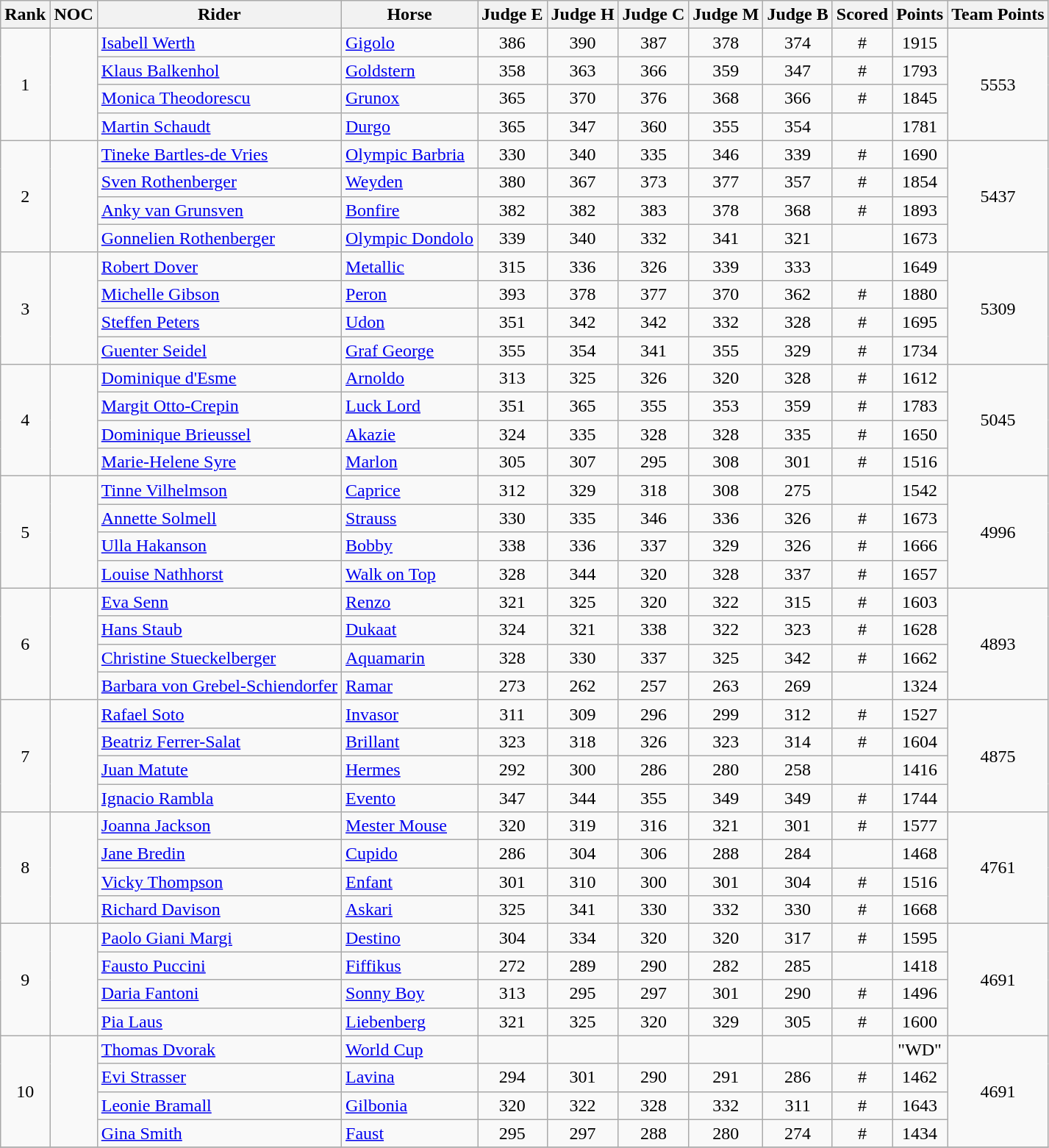<table class="wikitable" style="text-align:center;">
<tr>
<th>Rank</th>
<th>NOC</th>
<th>Rider</th>
<th>Horse</th>
<th>Judge E</th>
<th>Judge H</th>
<th>Judge C</th>
<th>Judge M</th>
<th>Judge B</th>
<th>Scored</th>
<th>Points</th>
<th>Team Points</th>
</tr>
<tr>
<td rowspan=4 valign=middle>1</td>
<td rowspan=4 align=middle></td>
<td align=left><a href='#'>Isabell Werth</a></td>
<td align=left><a href='#'>Gigolo</a></td>
<td>386</td>
<td>390</td>
<td>387</td>
<td>378</td>
<td>374</td>
<td>#</td>
<td>1915</td>
<td rowspan=4>5553</td>
</tr>
<tr>
<td align=left><a href='#'>Klaus Balkenhol</a></td>
<td align=left><a href='#'>Goldstern</a></td>
<td>358</td>
<td>363</td>
<td>366</td>
<td>359</td>
<td>347</td>
<td>#</td>
<td>1793</td>
</tr>
<tr>
<td align=left><a href='#'>Monica Theodorescu</a></td>
<td align=left><a href='#'>Grunox</a></td>
<td>365</td>
<td>370</td>
<td>376</td>
<td>368</td>
<td>366</td>
<td>#</td>
<td>1845</td>
</tr>
<tr>
<td align=left><a href='#'>Martin Schaudt</a></td>
<td align=left><a href='#'>Durgo</a></td>
<td>365</td>
<td>347</td>
<td>360</td>
<td>355</td>
<td>354</td>
<td></td>
<td>1781</td>
</tr>
<tr>
<td rowspan=4 valign=middle>2</td>
<td rowspan=4 align=middle></td>
<td align=left><a href='#'>Tineke Bartles-de Vries</a></td>
<td align=left><a href='#'>Olympic Barbria</a></td>
<td>330</td>
<td>340</td>
<td>335</td>
<td>346</td>
<td>339</td>
<td>#</td>
<td>1690</td>
<td rowspan=4>5437</td>
</tr>
<tr>
<td align=left><a href='#'>Sven Rothenberger</a></td>
<td align=left><a href='#'>Weyden</a></td>
<td>380</td>
<td>367</td>
<td>373</td>
<td>377</td>
<td>357</td>
<td>#</td>
<td>1854</td>
</tr>
<tr>
<td align=left><a href='#'>Anky van Grunsven</a></td>
<td align=left><a href='#'>Bonfire</a></td>
<td>382</td>
<td>382</td>
<td>383</td>
<td>378</td>
<td>368</td>
<td>#</td>
<td>1893</td>
</tr>
<tr>
<td align=left><a href='#'>Gonnelien Rothenberger</a></td>
<td align=left><a href='#'>Olympic Dondolo</a></td>
<td>339</td>
<td>340</td>
<td>332</td>
<td>341</td>
<td>321</td>
<td></td>
<td>1673</td>
</tr>
<tr>
<td rowspan=4 valign=middle>3</td>
<td rowspan=4 align=middle></td>
<td align=left><a href='#'>Robert Dover</a></td>
<td align=left><a href='#'>Metallic</a></td>
<td>315</td>
<td>336</td>
<td>326</td>
<td>339</td>
<td>333</td>
<td></td>
<td>1649</td>
<td rowspan=4>5309</td>
</tr>
<tr>
<td align=left><a href='#'>Michelle Gibson</a></td>
<td align=left><a href='#'>Peron</a></td>
<td>393</td>
<td>378</td>
<td>377</td>
<td>370</td>
<td>362</td>
<td>#</td>
<td>1880</td>
</tr>
<tr>
<td align=left><a href='#'>Steffen Peters</a></td>
<td align=left><a href='#'>Udon</a></td>
<td>351</td>
<td>342</td>
<td>342</td>
<td>332</td>
<td>328</td>
<td>#</td>
<td>1695</td>
</tr>
<tr>
<td align=left><a href='#'>Guenter Seidel</a></td>
<td align=left><a href='#'>Graf George</a></td>
<td>355</td>
<td>354</td>
<td>341</td>
<td>355</td>
<td>329</td>
<td>#</td>
<td>1734</td>
</tr>
<tr>
<td rowspan=4 valign=middle>4</td>
<td rowspan=4 align=middle></td>
<td align=left><a href='#'>Dominique d'Esme</a></td>
<td align=left><a href='#'>Arnoldo</a></td>
<td>313</td>
<td>325</td>
<td>326</td>
<td>320</td>
<td>328</td>
<td>#</td>
<td>1612</td>
<td rowspan=4>5045</td>
</tr>
<tr>
<td align=left><a href='#'>Margit Otto-Crepin</a></td>
<td align=left><a href='#'>Luck Lord</a></td>
<td>351</td>
<td>365</td>
<td>355</td>
<td>353</td>
<td>359</td>
<td>#</td>
<td>1783</td>
</tr>
<tr>
<td align=left><a href='#'>Dominique Brieussel</a></td>
<td align=left><a href='#'>Akazie</a></td>
<td>324</td>
<td>335</td>
<td>328</td>
<td>328</td>
<td>335</td>
<td>#</td>
<td>1650</td>
</tr>
<tr>
<td align=left><a href='#'>Marie-Helene Syre</a></td>
<td align=left><a href='#'>Marlon</a></td>
<td>305</td>
<td>307</td>
<td>295</td>
<td>308</td>
<td>301</td>
<td>#</td>
<td>1516</td>
</tr>
<tr>
<td rowspan=4 valign=middle>5</td>
<td rowspan=4 align=middle></td>
<td align=left><a href='#'>Tinne Vilhelmson</a></td>
<td align=left><a href='#'>Caprice</a></td>
<td>312</td>
<td>329</td>
<td>318</td>
<td>308</td>
<td>275</td>
<td></td>
<td>1542</td>
<td rowspan=4>4996</td>
</tr>
<tr>
<td align=left><a href='#'>Annette Solmell</a></td>
<td align=left><a href='#'>Strauss</a></td>
<td>330</td>
<td>335</td>
<td>346</td>
<td>336</td>
<td>326</td>
<td>#</td>
<td>1673</td>
</tr>
<tr>
<td align=left><a href='#'>Ulla Hakanson</a></td>
<td align=left><a href='#'>Bobby</a></td>
<td>338</td>
<td>336</td>
<td>337</td>
<td>329</td>
<td>326</td>
<td>#</td>
<td>1666</td>
</tr>
<tr>
<td align=left><a href='#'>Louise Nathhorst</a></td>
<td align=left><a href='#'>Walk on Top</a></td>
<td>328</td>
<td>344</td>
<td>320</td>
<td>328</td>
<td>337</td>
<td>#</td>
<td>1657</td>
</tr>
<tr>
<td rowspan=4 valign=middle>6</td>
<td rowspan=4 align=middle></td>
<td align=left><a href='#'>Eva Senn</a></td>
<td align=left><a href='#'>Renzo</a></td>
<td>321</td>
<td>325</td>
<td>320</td>
<td>322</td>
<td>315</td>
<td>#</td>
<td>1603</td>
<td rowspan=4>4893</td>
</tr>
<tr>
<td align=left><a href='#'>Hans Staub</a></td>
<td align=left><a href='#'>Dukaat</a></td>
<td>324</td>
<td>321</td>
<td>338</td>
<td>322</td>
<td>323</td>
<td>#</td>
<td>1628</td>
</tr>
<tr>
<td align=left><a href='#'>Christine Stueckelberger</a></td>
<td align=left><a href='#'>Aquamarin</a></td>
<td>328</td>
<td>330</td>
<td>337</td>
<td>325</td>
<td>342</td>
<td>#</td>
<td>1662</td>
</tr>
<tr>
<td align=left><a href='#'>Barbara von Grebel-Schiendorfer</a></td>
<td align=left><a href='#'>Ramar</a></td>
<td>273</td>
<td>262</td>
<td>257</td>
<td>263</td>
<td>269</td>
<td></td>
<td>1324</td>
</tr>
<tr>
<td rowspan=4 valign=middle>7</td>
<td rowspan=4 align=middle></td>
<td align=left><a href='#'>Rafael Soto</a></td>
<td align=left><a href='#'>Invasor</a></td>
<td>311</td>
<td>309</td>
<td>296</td>
<td>299</td>
<td>312</td>
<td>#</td>
<td>1527</td>
<td rowspan=4>4875</td>
</tr>
<tr>
<td align=left><a href='#'>Beatriz Ferrer-Salat</a></td>
<td align=left><a href='#'>Brillant</a></td>
<td>323</td>
<td>318</td>
<td>326</td>
<td>323</td>
<td>314</td>
<td>#</td>
<td>1604</td>
</tr>
<tr>
<td align=left><a href='#'>Juan Matute</a></td>
<td align=left><a href='#'>Hermes</a></td>
<td>292</td>
<td>300</td>
<td>286</td>
<td>280</td>
<td>258</td>
<td></td>
<td>1416</td>
</tr>
<tr>
<td align=left><a href='#'>Ignacio Rambla</a></td>
<td align=left><a href='#'>Evento</a></td>
<td>347</td>
<td>344</td>
<td>355</td>
<td>349</td>
<td>349</td>
<td>#</td>
<td>1744</td>
</tr>
<tr>
<td rowspan=4 valign=middle>8</td>
<td rowspan=4 align=middle></td>
<td align=left><a href='#'>Joanna Jackson</a></td>
<td align=left><a href='#'>Mester Mouse</a></td>
<td>320</td>
<td>319</td>
<td>316</td>
<td>321</td>
<td>301</td>
<td>#</td>
<td>1577</td>
<td rowspan=4>4761</td>
</tr>
<tr>
<td align=left><a href='#'>Jane Bredin</a></td>
<td align=left><a href='#'>Cupido</a></td>
<td>286</td>
<td>304</td>
<td>306</td>
<td>288</td>
<td>284</td>
<td></td>
<td>1468</td>
</tr>
<tr>
<td align=left><a href='#'>Vicky Thompson</a></td>
<td align=left><a href='#'>Enfant</a></td>
<td>301</td>
<td>310</td>
<td>300</td>
<td>301</td>
<td>304</td>
<td>#</td>
<td>1516</td>
</tr>
<tr>
<td align=left><a href='#'>Richard Davison</a></td>
<td align=left><a href='#'>Askari</a></td>
<td>325</td>
<td>341</td>
<td>330</td>
<td>332</td>
<td>330</td>
<td>#</td>
<td>1668</td>
</tr>
<tr>
<td rowspan=4 valign=middle>9</td>
<td rowspan=4 align=middle></td>
<td align=left><a href='#'>Paolo Giani Margi</a></td>
<td align=left><a href='#'>Destino</a></td>
<td>304</td>
<td>334</td>
<td>320</td>
<td>320</td>
<td>317</td>
<td>#</td>
<td>1595</td>
<td rowspan=4>4691</td>
</tr>
<tr>
<td align=left><a href='#'>Fausto Puccini</a></td>
<td align=left><a href='#'>Fiffikus</a></td>
<td>272</td>
<td>289</td>
<td>290</td>
<td>282</td>
<td>285</td>
<td></td>
<td>1418</td>
</tr>
<tr>
<td align=left><a href='#'>Daria Fantoni</a></td>
<td align=left><a href='#'>Sonny Boy</a></td>
<td>313</td>
<td>295</td>
<td>297</td>
<td>301</td>
<td>290</td>
<td>#</td>
<td>1496</td>
</tr>
<tr>
<td align=left><a href='#'>Pia Laus</a></td>
<td align=left><a href='#'>Liebenberg</a></td>
<td>321</td>
<td>325</td>
<td>320</td>
<td>329</td>
<td>305</td>
<td>#</td>
<td>1600</td>
</tr>
<tr>
<td rowspan=4 valign=middle>10</td>
<td rowspan=4 align=middle></td>
<td align=left><a href='#'>Thomas Dvorak</a></td>
<td align=left><a href='#'>World Cup</a></td>
<td></td>
<td></td>
<td></td>
<td></td>
<td></td>
<td></td>
<td>"WD"</td>
<td rowspan=4>4691</td>
</tr>
<tr>
<td align=left><a href='#'>Evi Strasser</a></td>
<td align=left><a href='#'>Lavina</a></td>
<td>294</td>
<td>301</td>
<td>290</td>
<td>291</td>
<td>286</td>
<td>#</td>
<td>1462</td>
</tr>
<tr>
<td align=left><a href='#'>Leonie Bramall</a></td>
<td align=left><a href='#'>Gilbonia</a></td>
<td>320</td>
<td>322</td>
<td>328</td>
<td>332</td>
<td>311</td>
<td>#</td>
<td>1643</td>
</tr>
<tr>
<td align=left><a href='#'>Gina Smith</a></td>
<td align=left><a href='#'>Faust</a></td>
<td>295</td>
<td>297</td>
<td>288</td>
<td>280</td>
<td>274</td>
<td>#</td>
<td>1434</td>
</tr>
<tr>
</tr>
</table>
